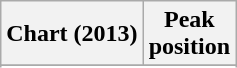<table class="wikitable sortable">
<tr>
<th>Chart (2013)</th>
<th>Peak<br>position</th>
</tr>
<tr>
</tr>
<tr>
</tr>
</table>
